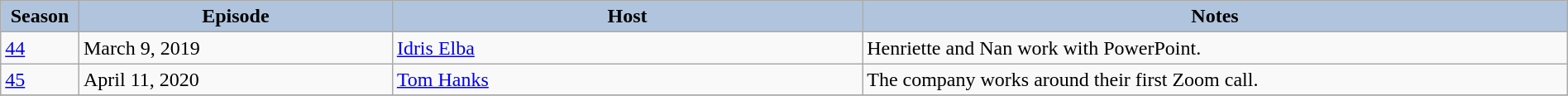<table class="wikitable" style="width:100%;">
<tr>
<th style="background:#B0C4DE;" width="5%">Season</th>
<th style="background:#B0C4DE;" width="20%">Episode</th>
<th style="background:#B0C4DE;" width="30%">Host</th>
<th style="background:#B0C4DE;" width="45%">Notes</th>
</tr>
<tr>
<td><a href='#'>44</a></td>
<td>March 9, 2019</td>
<td><a href='#'>Idris Elba</a></td>
<td>Henriette and Nan work with PowerPoint.</td>
</tr>
<tr>
<td><a href='#'>45</a></td>
<td>April 11, 2020</td>
<td><a href='#'>Tom Hanks</a></td>
<td>The company works around their first Zoom call.</td>
</tr>
<tr>
</tr>
</table>
